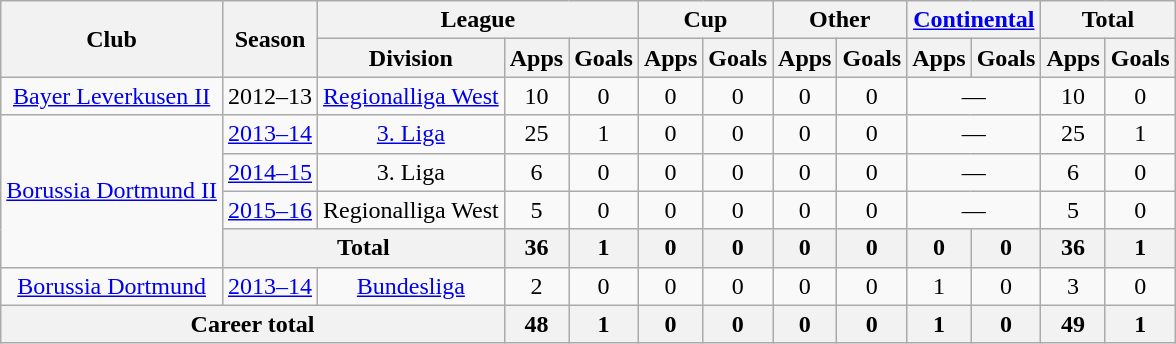<table class="wikitable" style="text-align: center">
<tr>
<th rowspan="2">Club</th>
<th rowspan="2">Season</th>
<th colspan="3">League</th>
<th colspan="2">Cup</th>
<th colspan="2">Other</th>
<th colspan="2"><a href='#'>Continental</a></th>
<th colspan="2">Total</th>
</tr>
<tr>
<th>Division</th>
<th>Apps</th>
<th>Goals</th>
<th>Apps</th>
<th>Goals</th>
<th>Apps</th>
<th>Goals</th>
<th>Apps</th>
<th>Goals</th>
<th>Apps</th>
<th>Goals</th>
</tr>
<tr>
<td rowspan=1><a href='#'>Bayer Leverkusen II</a></td>
<td>2012–13</td>
<td><a href='#'>Regionalliga West</a></td>
<td>10</td>
<td>0</td>
<td>0</td>
<td>0</td>
<td>0</td>
<td>0</td>
<td colspan="2">—</td>
<td>10</td>
<td>0</td>
</tr>
<tr>
<td rowspan="4"><a href='#'>Borussia Dortmund II</a></td>
<td><a href='#'>2013–14</a></td>
<td><a href='#'>3. Liga</a></td>
<td>25</td>
<td>1</td>
<td>0</td>
<td>0</td>
<td>0</td>
<td>0</td>
<td colspan="2">—</td>
<td>25</td>
<td>1</td>
</tr>
<tr>
<td><a href='#'>2014–15</a></td>
<td>3. Liga</td>
<td>6</td>
<td>0</td>
<td>0</td>
<td>0</td>
<td>0</td>
<td>0</td>
<td colspan="2">—</td>
<td>6</td>
<td>0</td>
</tr>
<tr>
<td><a href='#'>2015–16</a></td>
<td>Regionalliga West</td>
<td>5</td>
<td>0</td>
<td>0</td>
<td>0</td>
<td>0</td>
<td>0</td>
<td colspan="2">—</td>
<td>5</td>
<td>0</td>
</tr>
<tr>
<th colspan="2">Total</th>
<th>36</th>
<th>1</th>
<th>0</th>
<th>0</th>
<th>0</th>
<th>0</th>
<th>0</th>
<th>0</th>
<th>36</th>
<th>1</th>
</tr>
<tr>
<td><a href='#'>Borussia Dortmund</a></td>
<td><a href='#'>2013–14</a></td>
<td><a href='#'>Bundesliga</a></td>
<td>2</td>
<td>0</td>
<td>0</td>
<td>0</td>
<td>0</td>
<td>0</td>
<td>1</td>
<td>0</td>
<td>3</td>
<td>0</td>
</tr>
<tr>
<th colspan="3">Career total</th>
<th>48</th>
<th>1</th>
<th>0</th>
<th>0</th>
<th>0</th>
<th>0</th>
<th>1</th>
<th>0</th>
<th>49</th>
<th>1</th>
</tr>
</table>
